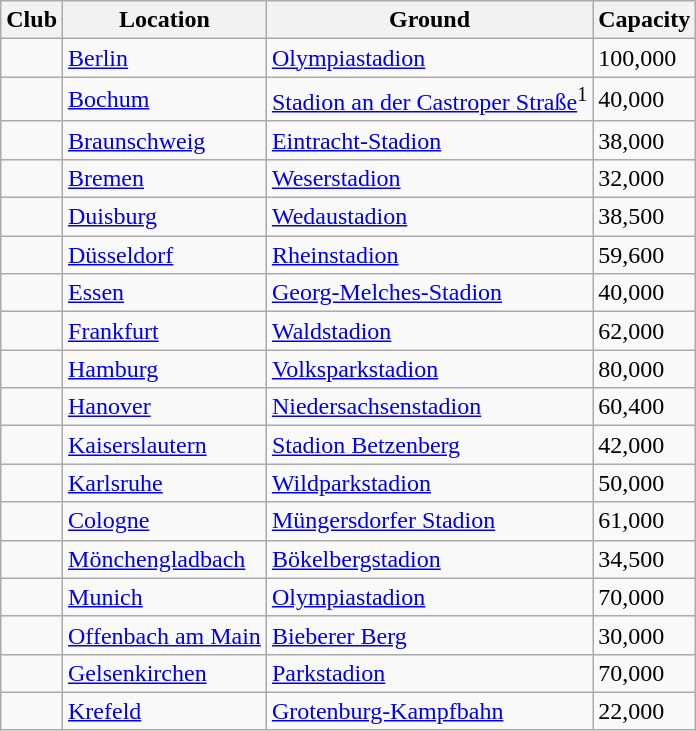<table class="wikitable sortable">
<tr>
<th>Club</th>
<th>Location</th>
<th>Ground</th>
<th>Capacity</th>
</tr>
<tr>
<td></td>
<td><a href='#'>Berlin</a></td>
<td><a href='#'>Olympiastadion</a></td>
<td>100,000</td>
</tr>
<tr>
<td></td>
<td><a href='#'>Bochum</a></td>
<td><a href='#'>Stadion an der Castroper Straße</a><sup>1</sup></td>
<td>40,000</td>
</tr>
<tr>
<td></td>
<td><a href='#'>Braunschweig</a></td>
<td><a href='#'>Eintracht-Stadion</a></td>
<td>38,000</td>
</tr>
<tr>
<td></td>
<td><a href='#'>Bremen</a></td>
<td><a href='#'>Weserstadion</a></td>
<td>32,000</td>
</tr>
<tr>
<td></td>
<td><a href='#'>Duisburg</a></td>
<td><a href='#'>Wedaustadion</a></td>
<td>38,500</td>
</tr>
<tr>
<td></td>
<td><a href='#'>Düsseldorf</a></td>
<td><a href='#'>Rheinstadion</a></td>
<td>59,600</td>
</tr>
<tr>
<td></td>
<td><a href='#'>Essen</a></td>
<td><a href='#'>Georg-Melches-Stadion</a></td>
<td>40,000</td>
</tr>
<tr>
<td></td>
<td><a href='#'>Frankfurt</a></td>
<td><a href='#'>Waldstadion</a></td>
<td>62,000</td>
</tr>
<tr>
<td></td>
<td><a href='#'>Hamburg</a></td>
<td><a href='#'>Volksparkstadion</a></td>
<td>80,000</td>
</tr>
<tr>
<td></td>
<td><a href='#'>Hanover</a></td>
<td><a href='#'>Niedersachsenstadion</a></td>
<td>60,400</td>
</tr>
<tr>
<td></td>
<td><a href='#'>Kaiserslautern</a></td>
<td><a href='#'>Stadion Betzenberg</a></td>
<td>42,000</td>
</tr>
<tr>
<td></td>
<td><a href='#'>Karlsruhe</a></td>
<td><a href='#'>Wildparkstadion</a></td>
<td>50,000</td>
</tr>
<tr>
<td></td>
<td><a href='#'>Cologne</a></td>
<td><a href='#'>Müngersdorfer Stadion</a></td>
<td>61,000</td>
</tr>
<tr>
<td></td>
<td><a href='#'>Mönchengladbach</a></td>
<td><a href='#'>Bökelbergstadion</a></td>
<td>34,500</td>
</tr>
<tr>
<td></td>
<td><a href='#'>Munich</a></td>
<td><a href='#'>Olympiastadion</a></td>
<td>70,000</td>
</tr>
<tr>
<td></td>
<td><a href='#'>Offenbach am Main</a></td>
<td><a href='#'>Bieberer Berg</a></td>
<td>30,000</td>
</tr>
<tr>
<td></td>
<td><a href='#'>Gelsenkirchen</a></td>
<td><a href='#'>Parkstadion</a></td>
<td>70,000</td>
</tr>
<tr>
<td></td>
<td><a href='#'>Krefeld</a></td>
<td><a href='#'>Grotenburg-Kampfbahn</a></td>
<td>22,000</td>
</tr>
</table>
